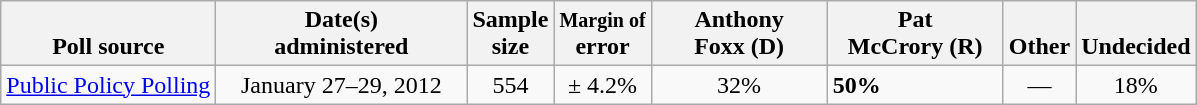<table class="wikitable">
<tr valign= bottom>
<th>Poll source</th>
<th style="width:160px;">Date(s)<br>administered</th>
<th class=small>Sample<br>size</th>
<th><small>Margin of</small><br>error</th>
<th width=110px>Anthony<br>Foxx (D)</th>
<th width=110px>Pat<br>McCrory (R)</th>
<th>Other</th>
<th>Undecided</th>
</tr>
<tr>
<td><a href='#'>Public Policy Polling</a></td>
<td align=center>January 27–29, 2012</td>
<td align=center>554</td>
<td align=center>± 4.2%</td>
<td align=center>32%</td>
<td><strong>50%</strong></td>
<td align=center>—</td>
<td align=center>18%</td>
</tr>
</table>
